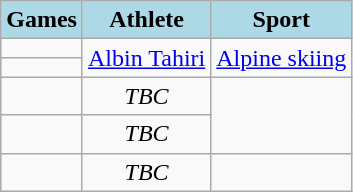<table class="wikitable" style="text-align:center">
<tr>
<th style="background:lightblue;">Games</th>
<th style="background:lightblue;">Athlete</th>
<th style="background:lightblue;">Sport</th>
</tr>
<tr>
<td></td>
<td rowspan=2><a href='#'>Albin Tahiri</a></td>
<td rowspan=2><a href='#'>Alpine skiing</a></td>
</tr>
<tr>
<td></td>
</tr>
<tr>
<td></td>
<td><em>TBC</em></td>
</tr>
<tr>
<td></td>
<td><em>TBC</em></td>
</tr>
<tr>
<td></td>
<td><em>TBC</em></td>
<td></td>
</tr>
</table>
